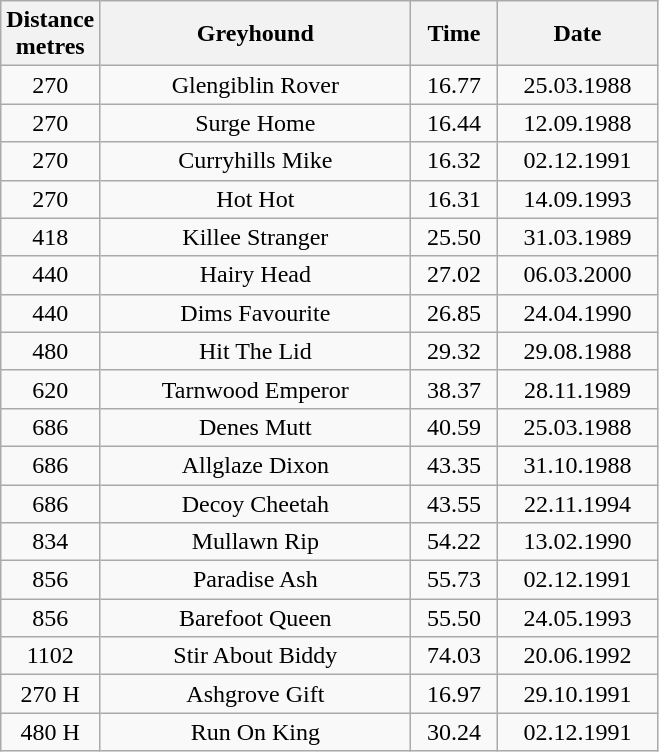<table class="wikitable" style="font-size: 100%">
<tr>
<th width=50>Distance <br>metres</th>
<th width=200>Greyhound</th>
<th width=50>Time</th>
<th width=100>Date</th>
</tr>
<tr align=center>
<td>270</td>
<td>Glengiblin Rover</td>
<td>16.77</td>
<td>25.03.1988</td>
</tr>
<tr align=center>
<td>270</td>
<td>Surge Home</td>
<td>16.44</td>
<td>12.09.1988</td>
</tr>
<tr align=center>
<td>270</td>
<td>Curryhills Mike</td>
<td>16.32</td>
<td>02.12.1991</td>
</tr>
<tr align=center>
<td>270</td>
<td>Hot Hot</td>
<td>16.31</td>
<td>14.09.1993</td>
</tr>
<tr align=center>
<td>418</td>
<td>Killee Stranger</td>
<td>25.50</td>
<td>31.03.1989</td>
</tr>
<tr align=center>
<td>440</td>
<td>Hairy Head</td>
<td>27.02</td>
<td>06.03.2000</td>
</tr>
<tr align=center>
<td>440</td>
<td>Dims Favourite</td>
<td>26.85</td>
<td>24.04.1990</td>
</tr>
<tr align=center>
<td>480</td>
<td>Hit The Lid</td>
<td>29.32</td>
<td>29.08.1988</td>
</tr>
<tr align=center>
<td>620</td>
<td>Tarnwood Emperor</td>
<td>38.37</td>
<td>28.11.1989</td>
</tr>
<tr align=center>
<td>686</td>
<td>Denes Mutt</td>
<td>40.59</td>
<td>25.03.1988</td>
</tr>
<tr align=center>
<td>686</td>
<td>Allglaze Dixon</td>
<td>43.35</td>
<td>31.10.1988</td>
</tr>
<tr align=center>
<td>686</td>
<td>Decoy Cheetah</td>
<td>43.55</td>
<td>22.11.1994</td>
</tr>
<tr align=center>
<td>834</td>
<td>Mullawn Rip</td>
<td>54.22</td>
<td>13.02.1990</td>
</tr>
<tr align=center>
<td>856</td>
<td>Paradise Ash</td>
<td>55.73</td>
<td>02.12.1991</td>
</tr>
<tr align=center>
<td>856</td>
<td>Barefoot Queen</td>
<td>55.50</td>
<td>24.05.1993</td>
</tr>
<tr align=center>
<td>1102</td>
<td>Stir About Biddy</td>
<td>74.03</td>
<td>20.06.1992</td>
</tr>
<tr align=center>
<td>270 H</td>
<td>Ashgrove Gift</td>
<td>16.97</td>
<td>29.10.1991</td>
</tr>
<tr align=center>
<td>480 H</td>
<td>Run On King</td>
<td>30.24</td>
<td>02.12.1991</td>
</tr>
</table>
